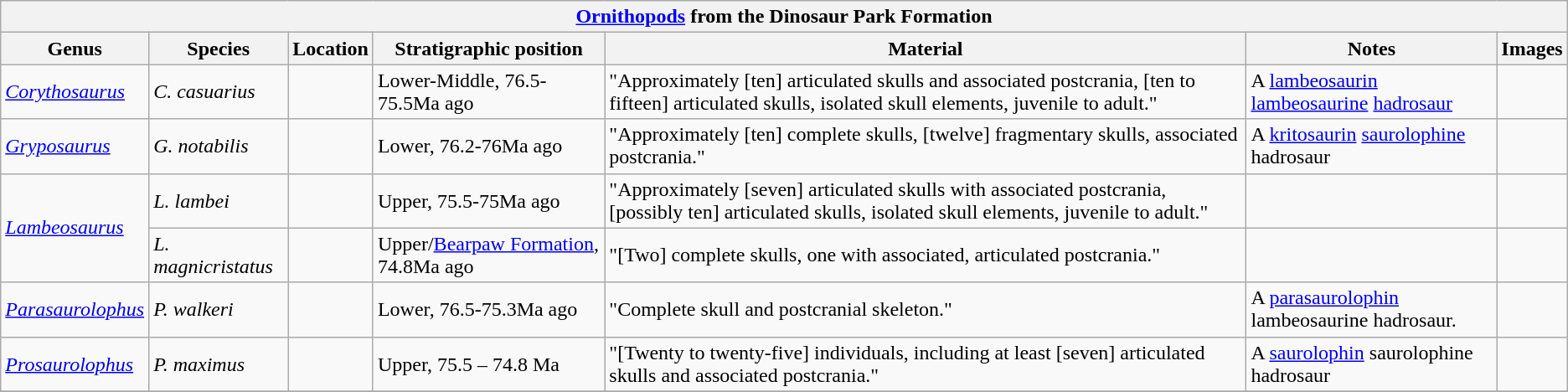<table class="wikitable" align="center">
<tr>
<th colspan="7" align="center"><strong><a href='#'>Ornithopods</a> from the Dinosaur Park Formation</strong></th>
</tr>
<tr>
<th>Genus</th>
<th>Species</th>
<th>Location</th>
<th>Stratigraphic position</th>
<th>Material</th>
<th>Notes</th>
<th>Images</th>
</tr>
<tr>
<td><em><a href='#'>Corythosaurus</a></em></td>
<td><em>C. casuarius</em></td>
<td></td>
<td>Lower-Middle, 76.5-75.5Ma ago</td>
<td>"Approximately [ten] articulated skulls and associated postcrania, [ten to fifteen] articulated skulls, isolated skull elements, juvenile to adult."</td>
<td>A <a href='#'>lambeosaurin</a> <a href='#'>lambeosaurine</a> <a href='#'>hadrosaur</a></td>
<td></td>
</tr>
<tr>
<td><em><a href='#'>Gryposaurus</a></em></td>
<td><em>G. notabilis</em></td>
<td></td>
<td>Lower, 76.2-76Ma ago</td>
<td>"Approximately [ten] complete skulls, [twelve] fragmentary skulls, associated postcrania."</td>
<td>A <a href='#'>kritosaurin</a> <a href='#'>saurolophine</a> hadrosaur</td>
<td></td>
</tr>
<tr>
<td rowspan="2"><em><a href='#'>Lambeosaurus</a></em></td>
<td><em>L. lambei</em></td>
<td></td>
<td>Upper, 75.5-75Ma ago</td>
<td>"Approximately [seven] articulated skulls with associated postcrania, [possibly ten] articulated skulls, isolated skull elements, juvenile to adult."</td>
<td></td>
<td></td>
</tr>
<tr>
<td><em>L. magnicristatus</em></td>
<td></td>
<td>Upper/<a href='#'>Bearpaw Formation</a>, 74.8Ma ago</td>
<td>"[Two] complete skulls, one with associated, articulated postcrania."</td>
<td></td>
<td></td>
</tr>
<tr>
<td><em><a href='#'>Parasaurolophus</a></em></td>
<td><em>P. walkeri</em></td>
<td></td>
<td>Lower, 76.5-75.3Ma ago</td>
<td>"Complete skull and postcranial skeleton."</td>
<td>A <a href='#'>parasaurolophin</a> lambeosaurine hadrosaur.</td>
<td></td>
</tr>
<tr>
<td><em><a href='#'>Prosaurolophus</a></em></td>
<td><em>P. maximus</em></td>
<td></td>
<td>Upper, 75.5 – 74.8 Ma</td>
<td>"[Twenty to twenty-five] individuals, including at least [seven] articulated skulls and associated postcrania."</td>
<td>A <a href='#'>saurolophin</a> saurolophine hadrosaur</td>
<td></td>
</tr>
<tr>
</tr>
</table>
